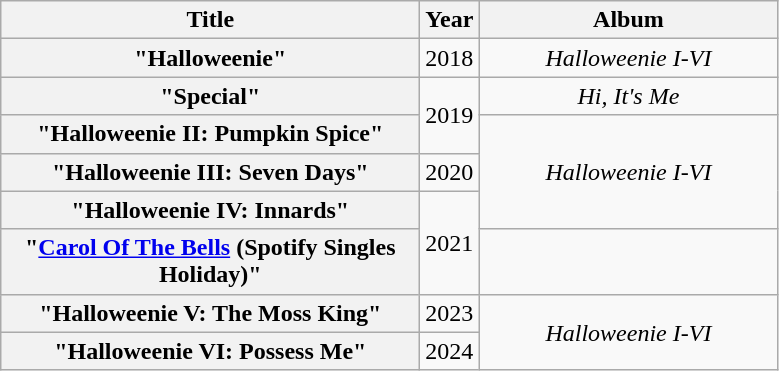<table class="wikitable plainrowheaders" style="text-align:center;">
<tr>
<th scope="col" style="width:17em;">Title</th>
<th scope="col" style="width:1em;">Year</th>
<th scope="col" style="width:12em;">Album</th>
</tr>
<tr>
<th scope="row">"Halloweenie"</th>
<td>2018</td>
<td><em>Halloweenie I-VI</em></td>
</tr>
<tr>
<th scope="row">"Special"</th>
<td rowspan="2">2019</td>
<td><em>Hi, It's Me</em></td>
</tr>
<tr>
<th scope="row">"Halloweenie II: Pumpkin Spice"</th>
<td rowspan="3"><em>Halloweenie I-VI</em></td>
</tr>
<tr>
<th scope="row">"Halloweenie III: Seven Days"</th>
<td>2020</td>
</tr>
<tr>
<th scope="row">"Halloweenie IV: Innards"</th>
<td rowspan="2">2021</td>
</tr>
<tr>
<th scope="row">"<a href='#'>Carol Of The Bells</a> (Spotify Singles Holiday)"</th>
<td></td>
</tr>
<tr>
<th scope="row">"Halloweenie V: The Moss King"</th>
<td>2023</td>
<td rowspan="2"><em>Halloweenie I-VI</em></td>
</tr>
<tr>
<th scope="row">"Halloweenie VI: Possess Me"</th>
<td>2024</td>
</tr>
</table>
